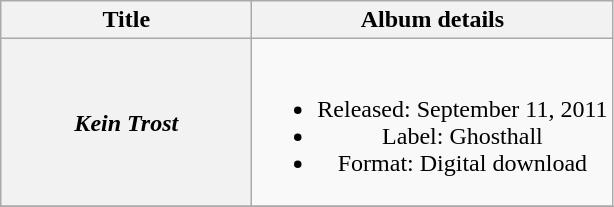<table class="wikitable plainrowheaders" style="text-align:center;">
<tr>
<th scope="col" style="width:10em;">Title</th>
<th scope="colstyle="width:15em;">Album details</th>
</tr>
<tr>
<th scope="row"><em>Kein Trost</em></th>
<td><br><ul><li>Released: September 11, 2011</li><li>Label: Ghosthall</li><li>Format: Digital download</li></ul></td>
</tr>
<tr>
</tr>
</table>
